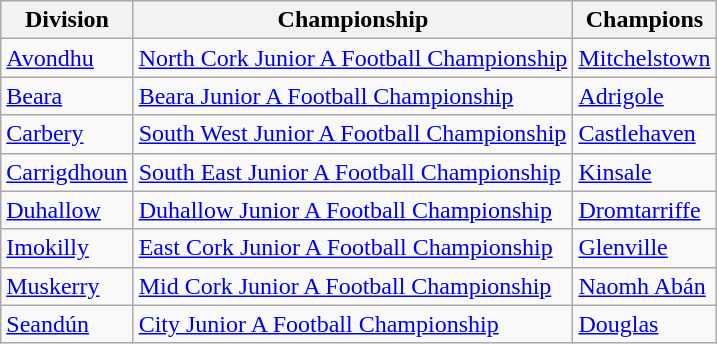<table class="wikitable">
<tr>
<th>Division</th>
<th>Championship</th>
<th>Champions</th>
</tr>
<tr>
<td><a href='#'>Avondhu</a></td>
<td><a href='#'>North Cork Junior A Football Championship</a></td>
<td><a href='#'>Mitchelstown</a></td>
</tr>
<tr>
<td><a href='#'>Beara</a></td>
<td><a href='#'>Beara Junior A Football Championship</a></td>
<td><a href='#'>Adrigole</a></td>
</tr>
<tr>
<td><a href='#'>Carbery</a></td>
<td><a href='#'>South West Junior A Football Championship</a></td>
<td><a href='#'>Castlehaven</a></td>
</tr>
<tr>
<td><a href='#'>Carrigdhoun</a></td>
<td><a href='#'>South East Junior A Football Championship</a></td>
<td><a href='#'>Kinsale</a></td>
</tr>
<tr>
<td><a href='#'>Duhallow</a></td>
<td><a href='#'>Duhallow Junior A Football Championship</a></td>
<td><a href='#'>Dromtarriffe</a></td>
</tr>
<tr>
<td><a href='#'>Imokilly</a></td>
<td><a href='#'>East Cork Junior A Football Championship</a></td>
<td><a href='#'>Glenville</a></td>
</tr>
<tr>
<td><a href='#'>Muskerry</a></td>
<td><a href='#'>Mid Cork Junior A Football Championship</a></td>
<td><a href='#'>Naomh Abán</a></td>
</tr>
<tr>
<td><a href='#'>Seandún</a></td>
<td><a href='#'>City Junior A Football Championship</a></td>
<td><a href='#'>Douglas</a></td>
</tr>
</table>
